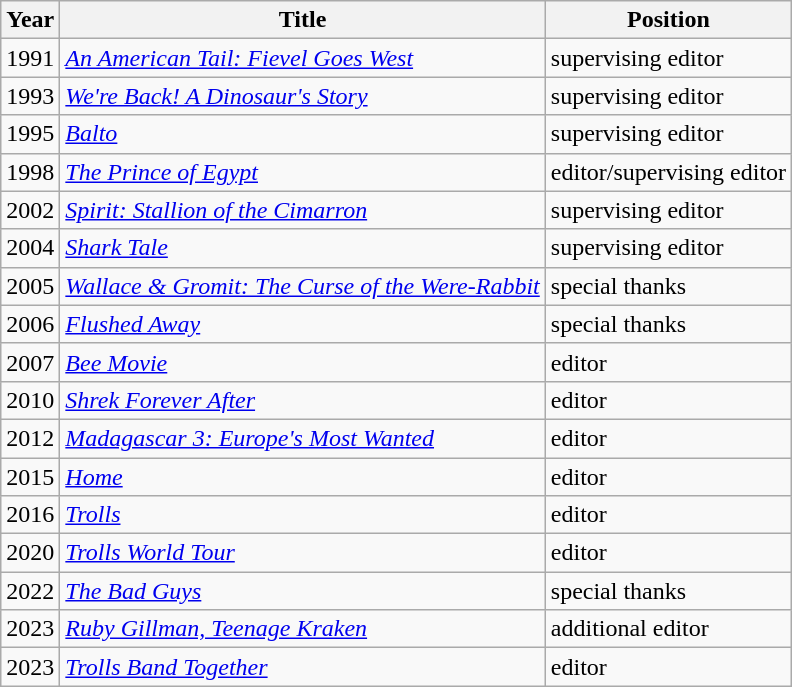<table class="wikitable sortable">
<tr>
<th>Year</th>
<th>Title</th>
<th><strong>Position</strong></th>
</tr>
<tr>
<td>1991</td>
<td><em><a href='#'>An American Tail: Fievel Goes West</a></em></td>
<td>supervising editor</td>
</tr>
<tr>
<td>1993</td>
<td><em><a href='#'>We're Back! A Dinosaur's Story</a></em></td>
<td>supervising editor</td>
</tr>
<tr>
<td>1995</td>
<td><em><a href='#'>Balto</a></em></td>
<td>supervising editor</td>
</tr>
<tr>
<td>1998</td>
<td><em><a href='#'>The Prince of Egypt</a></em></td>
<td>editor/supervising editor</td>
</tr>
<tr>
<td>2002</td>
<td><em><a href='#'>Spirit: Stallion of the Cimarron</a></em></td>
<td>supervising editor</td>
</tr>
<tr>
<td>2004</td>
<td><em><a href='#'>Shark Tale</a></em></td>
<td>supervising editor</td>
</tr>
<tr>
<td>2005</td>
<td><em><a href='#'>Wallace & Gromit: The Curse of the Were-Rabbit</a></em></td>
<td>special thanks</td>
</tr>
<tr>
<td>2006</td>
<td><em><a href='#'>Flushed Away</a></em></td>
<td>special thanks</td>
</tr>
<tr>
<td>2007</td>
<td><em><a href='#'>Bee Movie</a></em></td>
<td>editor</td>
</tr>
<tr>
<td>2010</td>
<td><em><a href='#'>Shrek Forever After</a></em></td>
<td>editor</td>
</tr>
<tr>
<td>2012</td>
<td><em><a href='#'>Madagascar 3: Europe's Most Wanted</a></em></td>
<td>editor</td>
</tr>
<tr>
<td>2015</td>
<td><em><a href='#'>Home</a></em></td>
<td>editor</td>
</tr>
<tr>
<td>2016</td>
<td><em><a href='#'>Trolls</a></em></td>
<td>editor</td>
</tr>
<tr>
<td>2020</td>
<td><em><a href='#'>Trolls World Tour</a></em></td>
<td>editor</td>
</tr>
<tr>
<td>2022</td>
<td><em><a href='#'>The Bad Guys</a></em></td>
<td>special thanks</td>
</tr>
<tr>
<td>2023</td>
<td><em><a href='#'>Ruby Gillman, Teenage Kraken</a></em></td>
<td>additional editor</td>
</tr>
<tr>
<td>2023</td>
<td><em><a href='#'>Trolls Band Together</a></em></td>
<td>editor</td>
</tr>
</table>
